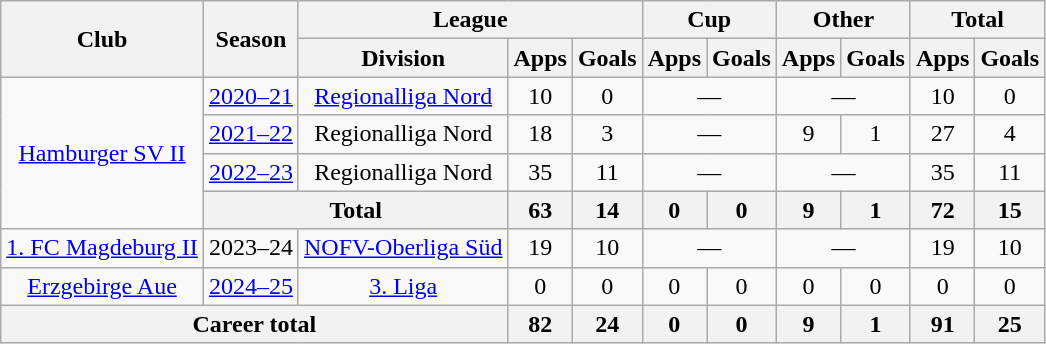<table class="wikitable" Style="text-align: center">
<tr>
<th rowspan="2">Club</th>
<th rowspan="2">Season</th>
<th colspan="3">League</th>
<th colspan="2">Cup</th>
<th colspan="2">Other</th>
<th colspan="2">Total</th>
</tr>
<tr>
<th>Division</th>
<th>Apps</th>
<th>Goals</th>
<th>Apps</th>
<th>Goals</th>
<th>Apps</th>
<th>Goals</th>
<th>Apps</th>
<th>Goals</th>
</tr>
<tr>
<td rowspan="4"><a href='#'>Hamburger SV II</a></td>
<td><a href='#'>2020–21</a></td>
<td><a href='#'>Regionalliga Nord</a></td>
<td>10</td>
<td>0</td>
<td colspan="2">—</td>
<td colspan="2">—</td>
<td>10</td>
<td>0</td>
</tr>
<tr>
<td><a href='#'>2021–22</a></td>
<td>Regionalliga Nord</td>
<td>18</td>
<td>3</td>
<td colspan="2">—</td>
<td>9</td>
<td>1</td>
<td>27</td>
<td>4</td>
</tr>
<tr>
<td><a href='#'>2022–23</a></td>
<td>Regionalliga Nord</td>
<td>35</td>
<td>11</td>
<td colspan="2">—</td>
<td colspan="2">—</td>
<td>35</td>
<td>11</td>
</tr>
<tr>
<th colspan="2">Total</th>
<th>63</th>
<th>14</th>
<th>0</th>
<th>0</th>
<th>9</th>
<th>1</th>
<th>72</th>
<th>15</th>
</tr>
<tr>
<td><a href='#'>1. FC Magdeburg II</a></td>
<td>2023–24</td>
<td><a href='#'>NOFV-Oberliga Süd</a></td>
<td>19</td>
<td>10</td>
<td colspan="2">—</td>
<td colspan="2">—</td>
<td>19</td>
<td>10</td>
</tr>
<tr>
<td><a href='#'>Erzgebirge Aue</a></td>
<td><a href='#'>2024–25</a></td>
<td><a href='#'>3. Liga</a></td>
<td>0</td>
<td>0</td>
<td>0</td>
<td>0</td>
<td>0</td>
<td>0</td>
<td>0</td>
<td>0</td>
</tr>
<tr>
<th colspan="3">Career total</th>
<th>82</th>
<th>24</th>
<th>0</th>
<th>0</th>
<th>9</th>
<th>1</th>
<th>91</th>
<th>25</th>
</tr>
</table>
